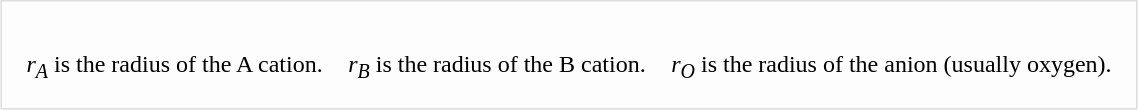<table style=" background: #fdfdfd; border:1px solid #ddd; text-align:center; margin:auto" cellspacing="15">
<tr>
<td colspan="3" align="center"></td>
</tr>
<tr>
<td><em>r<sub>A</sub></em> is the radius of the A cation.</td>
<td><em>r<sub>B</sub></em> is the radius of the B cation.</td>
<td><em>r<sub>O</sub></em> is the radius of the anion (usually oxygen).</td>
</tr>
</table>
